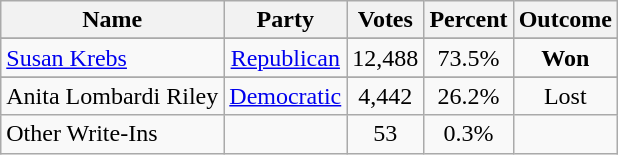<table class=wikitable style="text-align:center">
<tr>
<th>Name</th>
<th>Party</th>
<th>Votes</th>
<th>Percent</th>
<th>Outcome</th>
</tr>
<tr>
</tr>
<tr>
<td align=left><a href='#'>Susan Krebs</a></td>
<td><a href='#'>Republican</a></td>
<td>12,488</td>
<td>73.5%</td>
<td><strong>Won</strong></td>
</tr>
<tr>
</tr>
<tr>
<td align=left>Anita Lombardi Riley</td>
<td><a href='#'>Democratic</a></td>
<td>4,442</td>
<td>26.2%</td>
<td>Lost</td>
</tr>
<tr>
<td align=left>Other Write-Ins</td>
<td></td>
<td>53</td>
<td>0.3%</td>
<td></td>
</tr>
</table>
